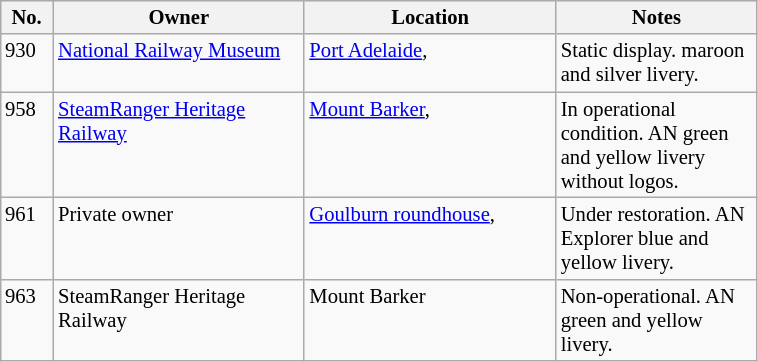<table class="wikitable floatleft mw-collapsible mw-uncollapsed" border= "1" style= "width:40%; font-size: 86%; float:left; margin-left:2em; margin-right:2em; margin-bottom:2em">
<tr>
<th scope="col" style="width: 5%; vertical-align: top">No.</th>
<th scope="col" style="width: 25%; vertical-align: top">Owner</th>
<th scope="col" style= "width: 25%; vertical-align: top">Location</th>
<th scope="col" style= "width: 20%; vertical-align: top">Notes</th>
</tr>
<tr style="vertical-align: top;">
<td>930</td>
<td><a href='#'>National Railway Museum</a></td>
<td><a href='#'>Port Adelaide</a>, </td>
<td>Static display.  maroon and silver livery.</td>
</tr>
<tr style="vertical-align: top;">
<td>958</td>
<td><a href='#'>SteamRanger Heritage Railway</a></td>
<td><a href='#'>Mount Barker</a>, </td>
<td>In operational condition. AN green and yellow livery without logos.</td>
</tr>
<tr style="vertical-align: top;">
<td>961</td>
<td>Private owner</td>
<td><a href='#'>Goulburn roundhouse</a>, </td>
<td>Under restoration. AN Explorer blue and yellow livery. </td>
</tr>
<tr style="vertical-align: top;">
<td>963</td>
<td>SteamRanger Heritage Railway</td>
<td>Mount Barker</td>
<td>Non-operational. AN green and yellow livery.</td>
</tr>
</table>
